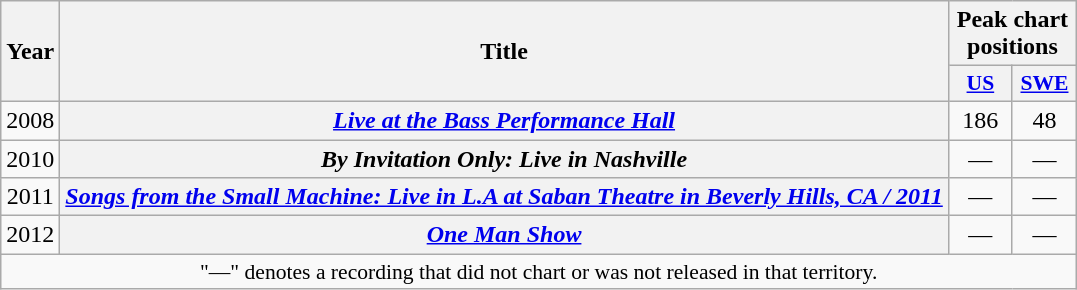<table class="wikitable plainrowheaders" style="text-align:center;">
<tr>
<th scope="col" rowspan="2">Year</th>
<th scope="col" rowspan="2">Title</th>
<th scope="col" colspan="2">Peak chart positions</th>
</tr>
<tr>
<th scope="col" style="width:2.5em;font-size:90%;"><a href='#'>US</a><br></th>
<th scope="col" style="width:2.5em;font-size:90%;"><a href='#'>SWE</a><br></th>
</tr>
<tr>
<td>2008</td>
<th scope="row"><em><a href='#'>Live at the Bass Performance Hall</a></em></th>
<td>186</td>
<td>48</td>
</tr>
<tr>
<td>2010</td>
<th scope="row"><em>By Invitation Only: Live in Nashville</em></th>
<td>—</td>
<td>—</td>
</tr>
<tr>
<td>2011</td>
<th scope="row"><em><a href='#'>Songs from the Small Machine: Live in L.A at Saban Theatre in Beverly Hills, CA / 2011</a></em></th>
<td>—</td>
<td>—</td>
</tr>
<tr>
<td>2012</td>
<th scope="row"><em><a href='#'>One Man Show</a></em></th>
<td>—</td>
<td>—</td>
</tr>
<tr>
<td colspan="4" style="font-size:90%">"—" denotes a recording that did not chart or was not released in that territory.</td>
</tr>
</table>
